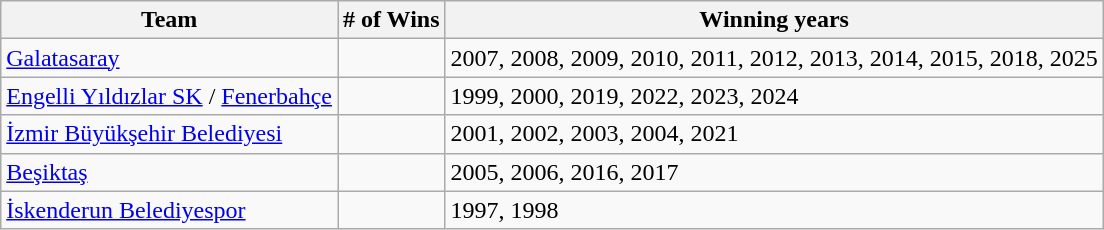<table class="wikitable">
<tr>
<th>Team</th>
<th># of Wins</th>
<th>Winning years</th>
</tr>
<tr>
<td><a href='#'>Galatasaray</a></td>
<td></td>
<td>2007, 2008, 2009, 2010, 2011, 2012, 2013, 2014, 2015, 2018, 2025</td>
</tr>
<tr>
<td><a href='#'>Engelli Yıldızlar SK</a> / <a href='#'>Fenerbahçe</a></td>
<td></td>
<td>1999, 2000, 2019, 2022, 2023, 2024</td>
</tr>
<tr>
<td><a href='#'>İzmir Büyükşehir Belediyesi</a></td>
<td></td>
<td>2001, 2002, 2003, 2004, 2021</td>
</tr>
<tr>
<td><a href='#'>Beşiktaş</a></td>
<td></td>
<td>2005, 2006, 2016, 2017</td>
</tr>
<tr>
<td><a href='#'>İskenderun Belediyespor</a></td>
<td></td>
<td>1997, 1998</td>
</tr>
</table>
